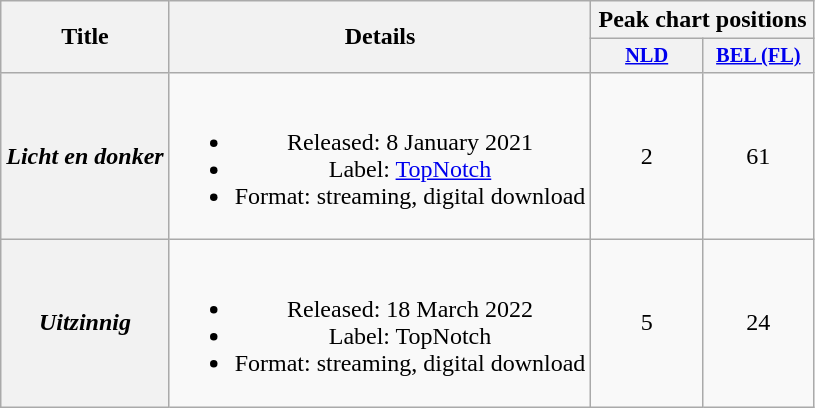<table class="wikitable plainrowheaders" style="text-align:center;">
<tr>
<th scope="col" rowspan="2">Title</th>
<th scope="col" rowspan="2">Details</th>
<th scope="col" colspan="2">Peak chart positions</th>
</tr>
<tr>
<th scope="col" style="width:5em;font-size:85%;"><a href='#'>NLD</a><br></th>
<th scope="col" style="width:5em;font-size:85%;"><a href='#'>BEL (FL)</a><br></th>
</tr>
<tr>
<th scope="row"><em>Licht en donker</em></th>
<td><br><ul><li>Released: 8 January 2021</li><li>Label: <a href='#'>TopNotch</a></li><li>Format: streaming, digital download</li></ul></td>
<td>2</td>
<td>61</td>
</tr>
<tr>
<th scope="row"><em>Uitzinnig</em></th>
<td><br><ul><li>Released: 18 March 2022</li><li>Label: TopNotch</li><li>Format: streaming, digital download</li></ul></td>
<td>5</td>
<td>24</td>
</tr>
</table>
